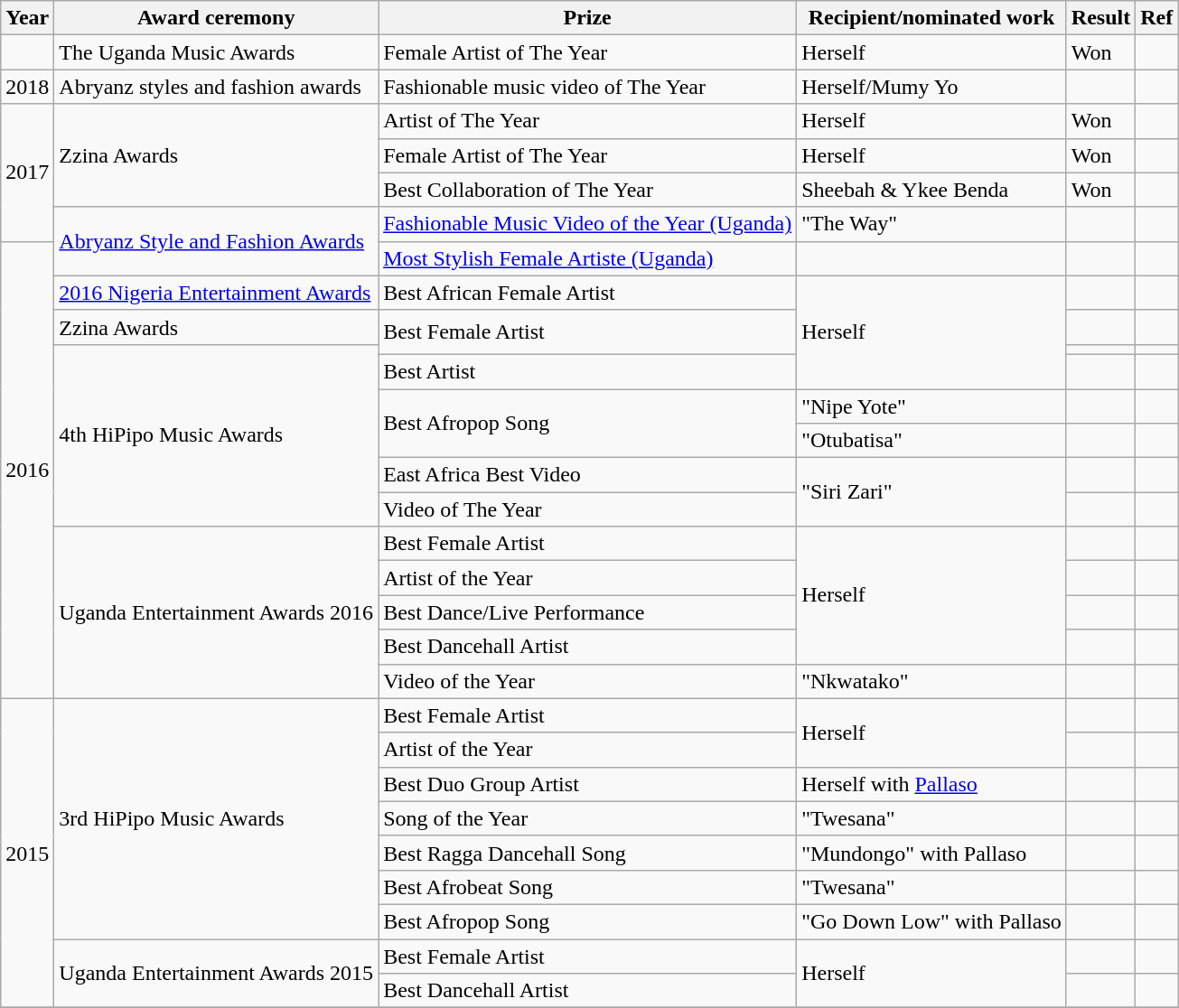<table class ="wikitable">
<tr>
<th>Year</th>
<th>Award ceremony</th>
<th>Prize</th>
<th>Recipient/nominated work</th>
<th>Result</th>
<th>Ref</th>
</tr>
<tr>
<td></td>
<td>The Uganda Music Awards</td>
<td>Female Artist of The Year</td>
<td>Herself</td>
<td>Won</td>
<td></td>
</tr>
<tr>
<td>2018</td>
<td>Abryanz styles and fashion awards</td>
<td>Fashionable music video of The Year</td>
<td>Herself/Mumy Yo</td>
<td></td>
<td></td>
</tr>
<tr>
<td rowspan="4">2017</td>
<td rowspan="3">Zzina Awards</td>
<td>Artist of The Year</td>
<td>Herself</td>
<td>Won</td>
<td></td>
</tr>
<tr>
<td>Female Artist of The Year</td>
<td>Herself</td>
<td>Won</td>
<td></td>
</tr>
<tr>
<td>Best Collaboration of The Year</td>
<td>Sheebah & Ykee Benda</td>
<td>Won</td>
<td></td>
</tr>
<tr>
<td rowspan="2"><a href='#'>Abryanz Style and Fashion Awards</a></td>
<td><a href='#'>Fashionable Music Video of the Year (Uganda)</a></td>
<td>"The Way"</td>
<td></td>
<td></td>
</tr>
<tr>
<td rowspan="14">2016</td>
<td><a href='#'>Most Stylish Female Artiste (Uganda)</a></td>
<td></td>
<td></td>
<td></td>
</tr>
<tr>
<td><a href='#'>2016 Nigeria Entertainment Awards</a></td>
<td>Best African Female Artist</td>
<td rowspan="4">Herself</td>
<td></td>
<td></td>
</tr>
<tr>
<td>Zzina Awards</td>
<td rowspan="2">Best Female Artist</td>
<td></td>
<td></td>
</tr>
<tr>
<td rowspan="6">4th HiPipo Music Awards</td>
<td></td>
<td></td>
</tr>
<tr>
<td>Best Artist</td>
<td></td>
<td></td>
</tr>
<tr>
<td rowspan="2">Best Afropop Song</td>
<td>"Nipe Yote"</td>
<td></td>
<td></td>
</tr>
<tr>
<td>"Otubatisa"</td>
<td></td>
<td></td>
</tr>
<tr>
<td>East Africa Best Video</td>
<td rowspan="2">"Siri Zari"</td>
<td></td>
<td></td>
</tr>
<tr>
<td>Video of The Year</td>
<td></td>
<td></td>
</tr>
<tr>
<td rowspan="5">Uganda Entertainment Awards 2016</td>
<td>Best Female Artist</td>
<td rowspan="4">Herself</td>
<td></td>
<td></td>
</tr>
<tr>
<td>Artist of the Year</td>
<td></td>
<td></td>
</tr>
<tr>
<td>Best Dance/Live Performance</td>
<td></td>
<td></td>
</tr>
<tr>
<td>Best Dancehall Artist</td>
<td></td>
<td></td>
</tr>
<tr>
<td>Video of the Year</td>
<td>"Nkwatako"</td>
<td></td>
<td></td>
</tr>
<tr>
<td rowspan="9">2015</td>
<td rowspan="7">3rd HiPipo Music Awards</td>
<td>Best Female Artist</td>
<td rowspan="2">Herself</td>
<td></td>
<td></td>
</tr>
<tr>
<td>Artist of the Year</td>
<td></td>
<td></td>
</tr>
<tr>
<td>Best Duo Group Artist</td>
<td>Herself with <a href='#'>Pallaso</a></td>
<td></td>
<td></td>
</tr>
<tr>
<td>Song of the Year</td>
<td>"Twesana"</td>
<td></td>
<td></td>
</tr>
<tr>
<td>Best Ragga Dancehall Song</td>
<td>"Mundongo" with Pallaso</td>
<td></td>
<td></td>
</tr>
<tr>
<td>Best Afrobeat Song</td>
<td>"Twesana"</td>
<td></td>
<td></td>
</tr>
<tr>
<td>Best Afropop Song</td>
<td>"Go Down Low" with Pallaso</td>
<td></td>
<td></td>
</tr>
<tr>
<td rowspan="2">Uganda Entertainment Awards 2015</td>
<td>Best Female Artist</td>
<td rowspan="2">Herself</td>
<td></td>
<td></td>
</tr>
<tr>
<td>Best Dancehall Artist</td>
<td></td>
<td></td>
</tr>
<tr>
</tr>
</table>
